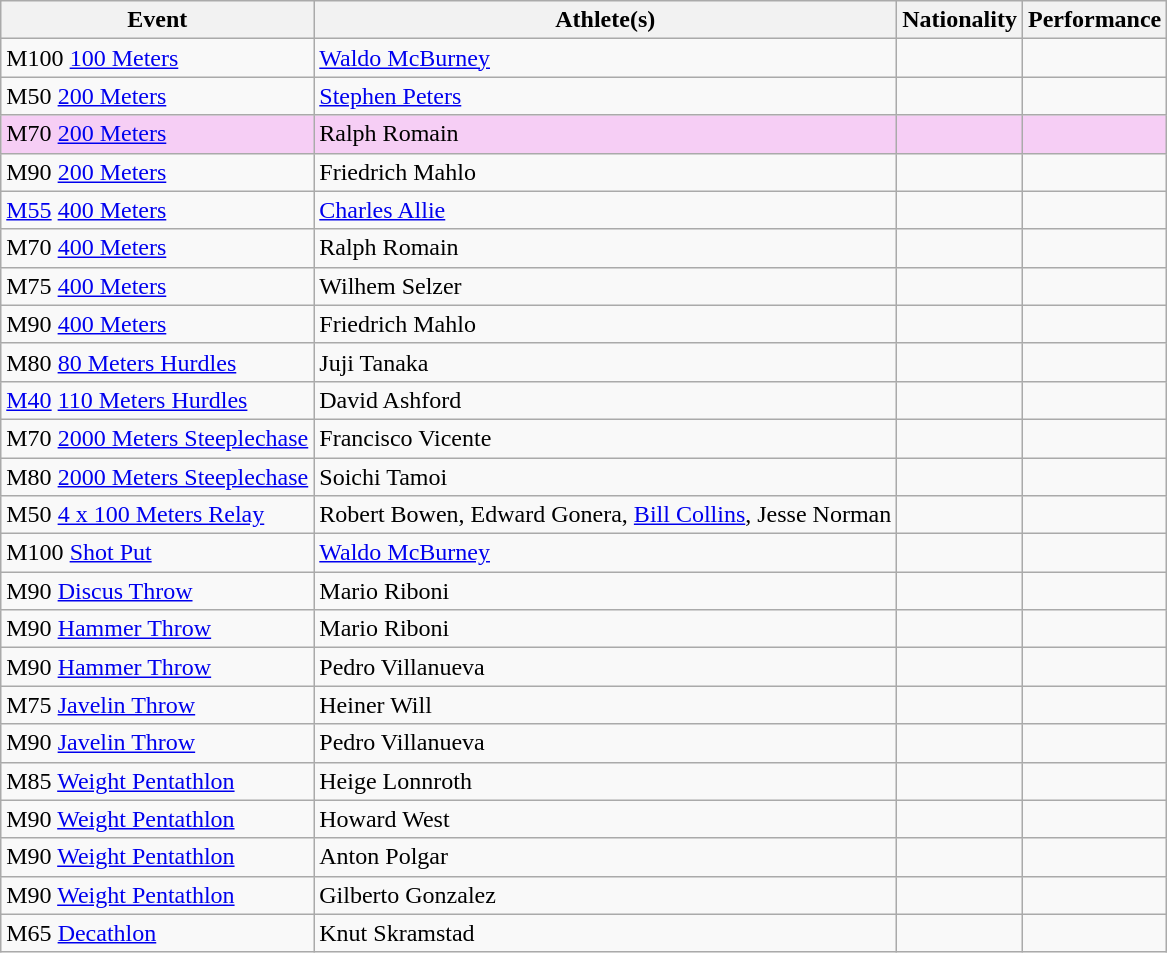<table class="wikitable">
<tr>
<th>Event</th>
<th>Athlete(s)</th>
<th>Nationality</th>
<th>Performance</th>
</tr>
<tr>
<td>M100 <a href='#'>100 Meters</a></td>
<td><a href='#'>Waldo McBurney</a></td>
<td></td>
<td></td>
</tr>
<tr>
<td>M50 <a href='#'>200 Meters</a></td>
<td><a href='#'>Stephen Peters</a></td>
<td></td>
<td></td>
</tr>
<tr bgcolor=#f6CEF5>
<td>M70 <a href='#'>200 Meters</a></td>
<td>Ralph Romain</td>
<td></td>
<td></td>
</tr>
<tr>
<td>M90 <a href='#'>200 Meters</a></td>
<td>Friedrich Mahlo</td>
<td></td>
<td></td>
</tr>
<tr>
<td><a href='#'>M55</a> <a href='#'>400 Meters</a></td>
<td><a href='#'>Charles Allie</a></td>
<td></td>
<td></td>
</tr>
<tr>
<td>M70 <a href='#'>400 Meters</a></td>
<td>Ralph Romain</td>
<td></td>
<td></td>
</tr>
<tr>
<td>M75 <a href='#'>400 Meters</a></td>
<td>Wilhem Selzer</td>
<td></td>
<td></td>
</tr>
<tr>
<td>M90 <a href='#'>400 Meters</a></td>
<td>Friedrich Mahlo</td>
<td></td>
<td></td>
</tr>
<tr>
<td>M80 <a href='#'>80 Meters Hurdles</a></td>
<td>Juji Tanaka</td>
<td></td>
<td></td>
</tr>
<tr>
<td><a href='#'>M40</a> <a href='#'>110 Meters Hurdles</a></td>
<td>David Ashford</td>
<td></td>
<td></td>
</tr>
<tr>
<td>M70 <a href='#'>2000 Meters Steeplechase</a></td>
<td>Francisco Vicente</td>
<td></td>
<td></td>
</tr>
<tr>
<td>M80 <a href='#'>2000 Meters Steeplechase</a></td>
<td>Soichi Tamoi</td>
<td></td>
<td></td>
</tr>
<tr>
<td>M50 <a href='#'>4 x 100 Meters Relay</a></td>
<td>Robert Bowen, Edward Gonera, <a href='#'>Bill Collins</a>, Jesse Norman</td>
<td></td>
<td></td>
</tr>
<tr>
<td>M100 <a href='#'>Shot Put</a></td>
<td><a href='#'>Waldo McBurney</a></td>
<td></td>
<td></td>
</tr>
<tr>
<td>M90 <a href='#'>Discus Throw</a></td>
<td>Mario Riboni</td>
<td></td>
<td></td>
</tr>
<tr>
<td>M90 <a href='#'>Hammer Throw</a></td>
<td>Mario Riboni</td>
<td></td>
<td></td>
</tr>
<tr>
<td>M90 <a href='#'>Hammer Throw</a></td>
<td>Pedro Villanueva</td>
<td></td>
<td></td>
</tr>
<tr>
<td>M75 <a href='#'>Javelin Throw</a></td>
<td>Heiner Will</td>
<td></td>
<td></td>
</tr>
<tr>
<td>M90 <a href='#'>Javelin Throw</a></td>
<td>Pedro Villanueva</td>
<td></td>
<td></td>
</tr>
<tr>
<td>M85 <a href='#'>Weight Pentathlon</a></td>
<td>Heige Lonnroth</td>
<td></td>
<td></td>
</tr>
<tr>
<td>M90 <a href='#'>Weight Pentathlon</a></td>
<td>Howard West</td>
<td></td>
<td></td>
</tr>
<tr>
<td>M90 <a href='#'>Weight Pentathlon</a></td>
<td>Anton Polgar</td>
<td></td>
<td></td>
</tr>
<tr>
<td>M90 <a href='#'>Weight Pentathlon</a></td>
<td>Gilberto Gonzalez</td>
<td></td>
<td></td>
</tr>
<tr>
<td>M65 <a href='#'>Decathlon</a></td>
<td>Knut Skramstad</td>
<td></td>
<td></td>
</tr>
</table>
